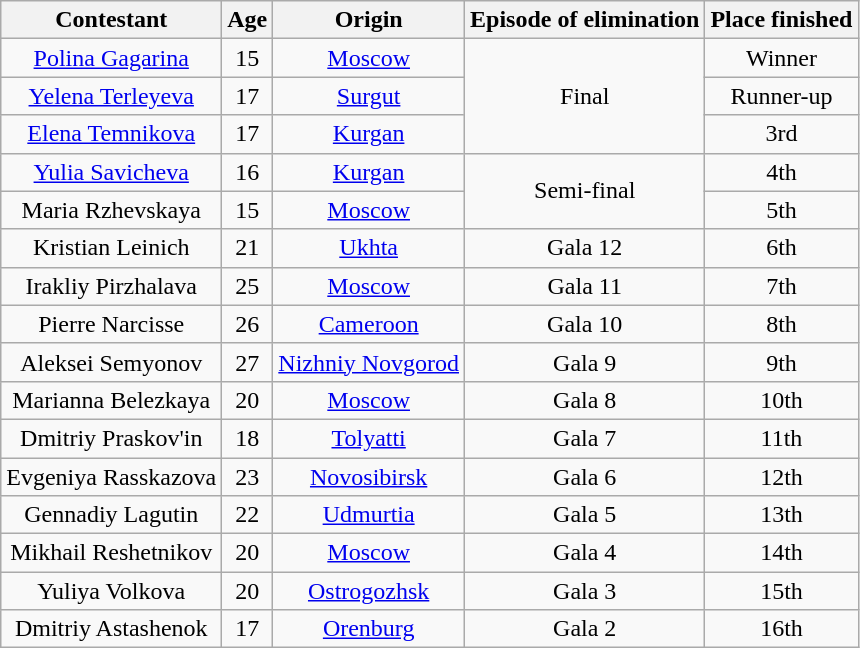<table class="wikitable" style="text-align:center">
<tr>
<th>Contestant</th>
<th>Age</th>
<th>Origin</th>
<th>Episode of elimination</th>
<th>Place finished</th>
</tr>
<tr>
<td><a href='#'>Polina Gagarina</a></td>
<td>15</td>
<td><a href='#'>Moscow</a></td>
<td rowspan=3>Final</td>
<td>Winner</td>
</tr>
<tr>
<td><a href='#'>Yelena Terleyeva</a></td>
<td>17</td>
<td><a href='#'>Surgut</a></td>
<td>Runner-up</td>
</tr>
<tr>
<td><a href='#'>Elena Temnikova</a></td>
<td>17</td>
<td><a href='#'>Kurgan</a></td>
<td>3rd</td>
</tr>
<tr>
<td><a href='#'>Yulia Savicheva</a></td>
<td>16</td>
<td><a href='#'>Kurgan</a></td>
<td rowspan=2>Semi-final</td>
<td>4th</td>
</tr>
<tr>
<td>Maria Rzhevskaya</td>
<td>15</td>
<td><a href='#'>Moscow</a></td>
<td>5th</td>
</tr>
<tr>
<td>Kristian Leinich</td>
<td>21</td>
<td><a href='#'>Ukhta</a></td>
<td>Gala 12</td>
<td>6th</td>
</tr>
<tr>
<td>Irakliy Pirzhalava</td>
<td>25</td>
<td><a href='#'>Moscow</a></td>
<td>Gala 11</td>
<td>7th</td>
</tr>
<tr>
<td>Pierre Narcisse</td>
<td>26</td>
<td><a href='#'>Cameroon</a></td>
<td>Gala 10</td>
<td>8th</td>
</tr>
<tr>
<td>Aleksei Semyonov</td>
<td>27</td>
<td><a href='#'>Nizhniy Novgorod</a></td>
<td>Gala 9</td>
<td>9th</td>
</tr>
<tr>
<td>Marianna Belezkaya</td>
<td>20</td>
<td><a href='#'>Moscow</a></td>
<td>Gala 8</td>
<td>10th</td>
</tr>
<tr>
<td>Dmitriy Praskov'in</td>
<td>18</td>
<td><a href='#'>Tolyatti</a></td>
<td>Gala 7</td>
<td>11th</td>
</tr>
<tr>
<td>Evgeniya Rasskazova</td>
<td>23</td>
<td><a href='#'>Novosibirsk</a></td>
<td>Gala 6</td>
<td>12th</td>
</tr>
<tr>
<td>Gennadiy Lagutin</td>
<td>22</td>
<td><a href='#'>Udmurtia</a></td>
<td>Gala 5</td>
<td>13th</td>
</tr>
<tr>
<td>Mikhail Reshetnikov</td>
<td>20</td>
<td><a href='#'>Moscow</a></td>
<td>Gala 4</td>
<td>14th</td>
</tr>
<tr>
<td>Yuliya Volkova</td>
<td>20</td>
<td><a href='#'>Ostrogozhsk</a></td>
<td>Gala 3</td>
<td>15th</td>
</tr>
<tr>
<td>Dmitriy Astashenok</td>
<td>17</td>
<td><a href='#'>Orenburg</a></td>
<td>Gala 2</td>
<td>16th</td>
</tr>
</table>
